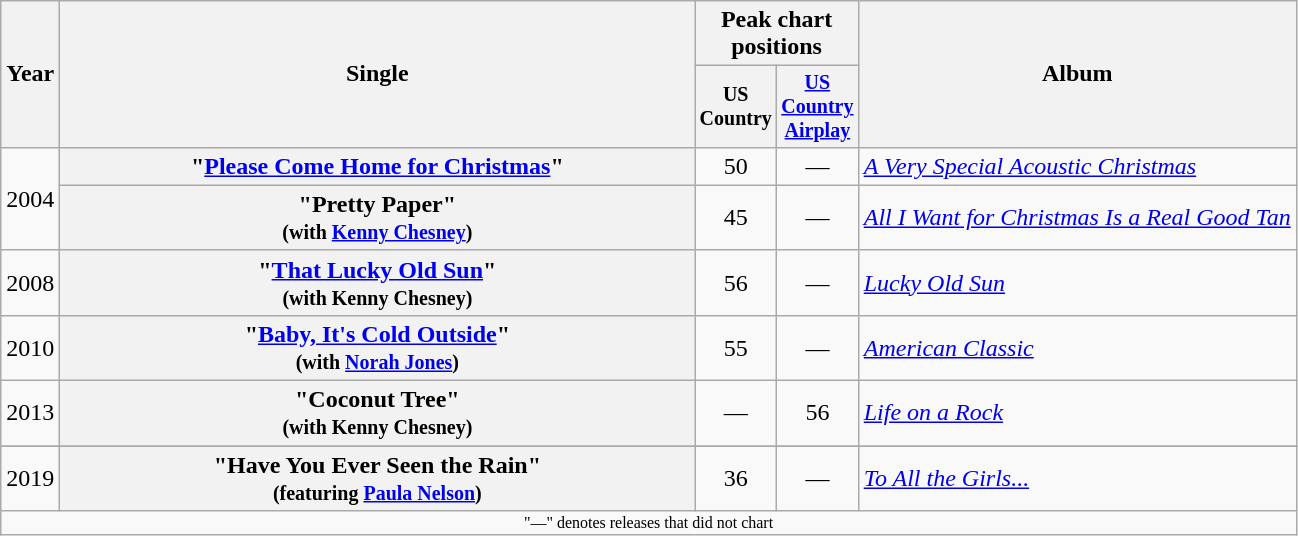<table class="wikitable plainrowheaders" style="text-align:center;">
<tr>
<th rowspan="2">Year</th>
<th rowspan="2" style="width:26em;">Single</th>
<th colspan="2">Peak chart<br>positions</th>
<th rowspan="2">Album</th>
</tr>
<tr style="font-size:smaller;">
<th width="45">US Country<br></th>
<th width="45"><a href='#'>US Country Airplay</a></th>
</tr>
<tr>
<td rowspan="2">2004</td>
<th scope="row">"<a href='#'>Please Come Home for Christmas</a>"</th>
<td>50</td>
<td>—</td>
<td align="left"><em><a href='#'>A Very Special Acoustic Christmas</a></em></td>
</tr>
<tr>
<th scope="row">"Pretty Paper"<br> <small>(with <a href='#'>Kenny Chesney</a>)</small></th>
<td>45</td>
<td>—</td>
<td align="left"><em><a href='#'>All I Want for Christmas Is a Real Good Tan</a></em></td>
</tr>
<tr>
<td>2008</td>
<th scope="row">"<a href='#'>That Lucky Old Sun</a>"<br> <small>(with Kenny Chesney)</small></th>
<td>56</td>
<td>—</td>
<td align="left"><em><a href='#'>Lucky Old Sun</a></em></td>
</tr>
<tr>
<td>2010</td>
<th scope="row">"<a href='#'>Baby, It's Cold Outside</a>"<br> <small>(with <a href='#'>Norah Jones</a>)</small></th>
<td>55</td>
<td>—</td>
<td align="left"><em><a href='#'>American Classic</a></em></td>
</tr>
<tr>
<td>2013</td>
<th scope="row">"Coconut Tree"<br> <small>(with Kenny Chesney)</small></th>
<td>—</td>
<td>56</td>
<td align="left"><em><a href='#'>Life on a Rock</a></em></td>
</tr>
<tr>
</tr>
<tr>
<td>2019</td>
<th scope="row">"Have You Ever Seen the Rain"<br> <small>(featuring <a href='#'>Paula Nelson</a>)</small></th>
<td>36</td>
<td>—</td>
<td align="left"><em><a href='#'>To All the Girls...</a></em></td>
</tr>
<tr>
<td colspan="5" style="font-size:8pt">"—" denotes releases that did not chart</td>
</tr>
</table>
